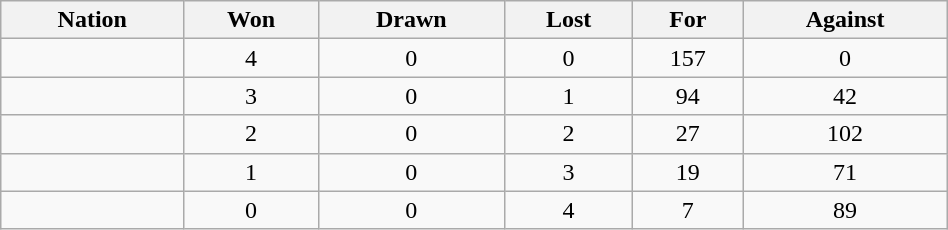<table class="wikitable" border="1" style="text-align: center; width:50%">
<tr>
<th>Nation</th>
<th>Won</th>
<th>Drawn</th>
<th>Lost</th>
<th>For</th>
<th>Against</th>
</tr>
<tr>
<td align=left></td>
<td>4</td>
<td>0</td>
<td>0</td>
<td>157</td>
<td>0</td>
</tr>
<tr>
<td align=left></td>
<td>3</td>
<td>0</td>
<td>1</td>
<td>94</td>
<td>42</td>
</tr>
<tr>
<td align=left></td>
<td>2</td>
<td>0</td>
<td>2</td>
<td>27</td>
<td>102</td>
</tr>
<tr>
<td align=left></td>
<td>1</td>
<td>0</td>
<td>3</td>
<td>19</td>
<td>71</td>
</tr>
<tr>
<td align=left></td>
<td>0</td>
<td>0</td>
<td>4</td>
<td>7</td>
<td>89</td>
</tr>
</table>
